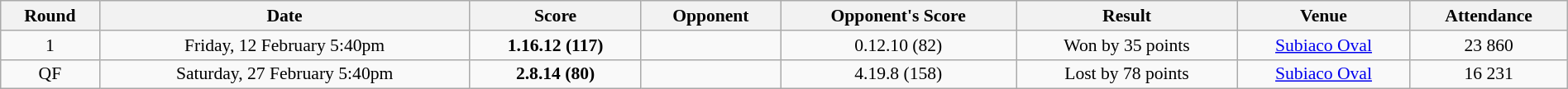<table class="wikitable" style="font-size:90%; text-align:center; width: 100%; margin-left: auto; margin-right: auto;">
<tr>
<th>Round</th>
<th>Date</th>
<th>Score</th>
<th>Opponent</th>
<th>Opponent's Score</th>
<th>Result</th>
<th>Venue</th>
<th>Attendance</th>
</tr>
<tr style="text-align:center;">
<td>1</td>
<td>Friday, 12 February 5:40pm</td>
<td><strong>1.16.12 (117)</strong></td>
<td></td>
<td>0.12.10 (82)</td>
<td>Won by 35 points</td>
<td><a href='#'>Subiaco Oval</a></td>
<td>23 860</td>
</tr>
<tr style="text-align:center;">
<td>QF</td>
<td>Saturday, 27 February 5:40pm</td>
<td><strong>2.8.14 (80)</strong></td>
<td></td>
<td>4.19.8 (158)</td>
<td>Lost by 78 points</td>
<td><a href='#'>Subiaco Oval</a></td>
<td>16 231</td>
</tr>
</table>
